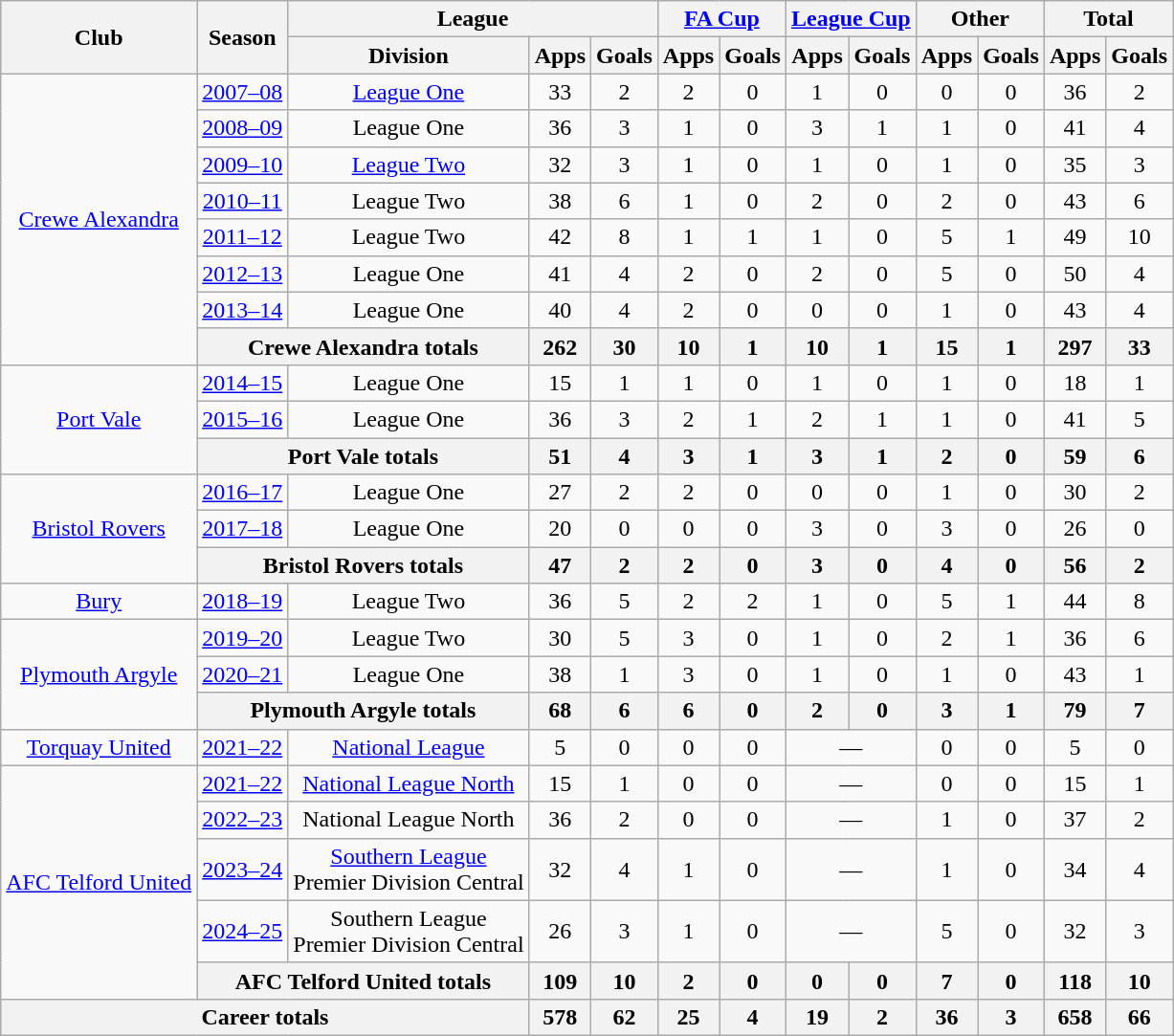<table class="wikitable" style="text-align:center">
<tr>
<th rowspan="2">Club</th>
<th rowspan="2">Season</th>
<th colspan="3">League</th>
<th colspan="2"><a href='#'>FA Cup</a></th>
<th colspan="2"><a href='#'>League Cup</a></th>
<th colspan="2">Other</th>
<th colspan="2">Total</th>
</tr>
<tr>
<th>Division</th>
<th>Apps</th>
<th>Goals</th>
<th>Apps</th>
<th>Goals</th>
<th>Apps</th>
<th>Goals</th>
<th>Apps</th>
<th>Goals</th>
<th>Apps</th>
<th>Goals</th>
</tr>
<tr>
<td rowspan="8"><a href='#'>Crewe Alexandra</a></td>
<td><a href='#'>2007–08</a></td>
<td><a href='#'>League One</a></td>
<td>33</td>
<td>2</td>
<td>2</td>
<td>0</td>
<td>1</td>
<td>0</td>
<td>0</td>
<td>0</td>
<td>36</td>
<td>2</td>
</tr>
<tr>
<td><a href='#'>2008–09</a></td>
<td>League One</td>
<td>36</td>
<td>3</td>
<td>1</td>
<td>0</td>
<td>3</td>
<td>1</td>
<td>1</td>
<td>0</td>
<td>41</td>
<td>4</td>
</tr>
<tr>
<td><a href='#'>2009–10</a></td>
<td><a href='#'>League Two</a></td>
<td>32</td>
<td>3</td>
<td>1</td>
<td>0</td>
<td>1</td>
<td>0</td>
<td>1</td>
<td>0</td>
<td>35</td>
<td>3</td>
</tr>
<tr>
<td><a href='#'>2010–11</a></td>
<td>League Two</td>
<td>38</td>
<td>6</td>
<td>1</td>
<td>0</td>
<td>2</td>
<td>0</td>
<td>2</td>
<td>0</td>
<td>43</td>
<td>6</td>
</tr>
<tr>
<td><a href='#'>2011–12</a></td>
<td>League Two</td>
<td>42</td>
<td>8</td>
<td>1</td>
<td>1</td>
<td>1</td>
<td>0</td>
<td>5</td>
<td>1</td>
<td>49</td>
<td>10</td>
</tr>
<tr>
<td><a href='#'>2012–13</a></td>
<td>League One</td>
<td>41</td>
<td>4</td>
<td>2</td>
<td>0</td>
<td>2</td>
<td>0</td>
<td>5</td>
<td>0</td>
<td>50</td>
<td>4</td>
</tr>
<tr>
<td><a href='#'>2013–14</a></td>
<td>League One</td>
<td>40</td>
<td>4</td>
<td>2</td>
<td>0</td>
<td>0</td>
<td>0</td>
<td>1</td>
<td>0</td>
<td>43</td>
<td>4</td>
</tr>
<tr>
<th colspan="2">Crewe Alexandra totals</th>
<th>262</th>
<th>30</th>
<th>10</th>
<th>1</th>
<th>10</th>
<th>1</th>
<th>15</th>
<th>1</th>
<th>297</th>
<th>33</th>
</tr>
<tr>
<td rowspan="3"><a href='#'>Port Vale</a></td>
<td><a href='#'>2014–15</a></td>
<td>League One</td>
<td>15</td>
<td>1</td>
<td>1</td>
<td>0</td>
<td>1</td>
<td>0</td>
<td>1</td>
<td>0</td>
<td>18</td>
<td>1</td>
</tr>
<tr>
<td><a href='#'>2015–16</a></td>
<td>League One</td>
<td>36</td>
<td>3</td>
<td>2</td>
<td>1</td>
<td>2</td>
<td>1</td>
<td>1</td>
<td>0</td>
<td>41</td>
<td>5</td>
</tr>
<tr>
<th colspan="2">Port Vale totals</th>
<th>51</th>
<th>4</th>
<th>3</th>
<th>1</th>
<th>3</th>
<th>1</th>
<th>2</th>
<th>0</th>
<th>59</th>
<th>6</th>
</tr>
<tr>
<td rowspan="3"><a href='#'>Bristol Rovers</a></td>
<td><a href='#'>2016–17</a></td>
<td>League One</td>
<td>27</td>
<td>2</td>
<td>2</td>
<td>0</td>
<td>0</td>
<td>0</td>
<td>1</td>
<td>0</td>
<td>30</td>
<td>2</td>
</tr>
<tr>
<td><a href='#'>2017–18</a></td>
<td>League One</td>
<td>20</td>
<td>0</td>
<td>0</td>
<td>0</td>
<td>3</td>
<td>0</td>
<td>3</td>
<td>0</td>
<td>26</td>
<td>0</td>
</tr>
<tr>
<th colspan="2">Bristol Rovers totals</th>
<th>47</th>
<th>2</th>
<th>2</th>
<th>0</th>
<th>3</th>
<th>0</th>
<th>4</th>
<th>0</th>
<th>56</th>
<th>2</th>
</tr>
<tr>
<td><a href='#'>Bury</a></td>
<td><a href='#'>2018–19</a></td>
<td>League Two</td>
<td>36</td>
<td>5</td>
<td>2</td>
<td>2</td>
<td>1</td>
<td>0</td>
<td>5</td>
<td>1</td>
<td>44</td>
<td>8</td>
</tr>
<tr>
<td rowspan="3"><a href='#'>Plymouth Argyle</a></td>
<td><a href='#'>2019–20</a></td>
<td>League Two</td>
<td>30</td>
<td>5</td>
<td>3</td>
<td>0</td>
<td>1</td>
<td>0</td>
<td>2</td>
<td>1</td>
<td>36</td>
<td>6</td>
</tr>
<tr>
<td><a href='#'>2020–21</a></td>
<td>League One</td>
<td>38</td>
<td>1</td>
<td>3</td>
<td>0</td>
<td>1</td>
<td>0</td>
<td>1</td>
<td>0</td>
<td>43</td>
<td>1</td>
</tr>
<tr>
<th colspan="2">Plymouth Argyle totals</th>
<th>68</th>
<th>6</th>
<th>6</th>
<th>0</th>
<th>2</th>
<th>0</th>
<th>3</th>
<th>1</th>
<th>79</th>
<th>7</th>
</tr>
<tr>
<td><a href='#'>Torquay United</a></td>
<td><a href='#'>2021–22</a></td>
<td><a href='#'>National League</a></td>
<td>5</td>
<td>0</td>
<td>0</td>
<td>0</td>
<td colspan=2>—</td>
<td>0</td>
<td>0</td>
<td>5</td>
<td>0</td>
</tr>
<tr>
<td rowspan="5"><a href='#'>AFC Telford United</a></td>
<td><a href='#'>2021–22</a></td>
<td><a href='#'>National League North</a></td>
<td>15</td>
<td>1</td>
<td>0</td>
<td>0</td>
<td colspan=2>—</td>
<td>0</td>
<td>0</td>
<td>15</td>
<td>1</td>
</tr>
<tr>
<td><a href='#'>2022–23</a></td>
<td>National League North</td>
<td>36</td>
<td>2</td>
<td>0</td>
<td>0</td>
<td colspan=2>—</td>
<td>1</td>
<td>0</td>
<td>37</td>
<td>2</td>
</tr>
<tr>
<td><a href='#'>2023–24</a></td>
<td><a href='#'>Southern League</a><br>Premier Division Central</td>
<td>32</td>
<td>4</td>
<td>1</td>
<td>0</td>
<td colspan=2>—</td>
<td>1</td>
<td>0</td>
<td>34</td>
<td>4</td>
</tr>
<tr>
<td><a href='#'>2024–25</a></td>
<td>Southern League<br>Premier Division Central</td>
<td>26</td>
<td>3</td>
<td>1</td>
<td>0</td>
<td colspan=2>—</td>
<td>5</td>
<td>0</td>
<td>32</td>
<td>3</td>
</tr>
<tr>
<th colspan="2">AFC Telford United totals</th>
<th>109</th>
<th>10</th>
<th>2</th>
<th>0</th>
<th>0</th>
<th>0</th>
<th>7</th>
<th>0</th>
<th>118</th>
<th>10</th>
</tr>
<tr>
<th colspan="3">Career totals</th>
<th>578</th>
<th>62</th>
<th>25</th>
<th>4</th>
<th>19</th>
<th>2</th>
<th>36</th>
<th>3</th>
<th>658</th>
<th>66</th>
</tr>
</table>
